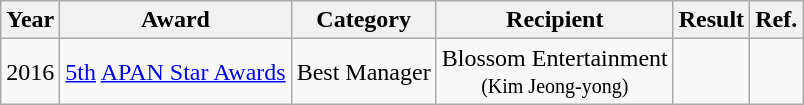<table class="wikitable sortable" style="text-align:center;">
<tr>
<th>Year</th>
<th>Award</th>
<th>Category</th>
<th>Recipient</th>
<th>Result</th>
<th>Ref.</th>
</tr>
<tr>
<td>2016</td>
<td><a href='#'>5th</a> <a href='#'>APAN Star Awards</a></td>
<td>Best Manager</td>
<td>Blossom Entertainment <br><small>(Kim Jeong-yong)</small></td>
<td></td>
<td></td>
</tr>
</table>
